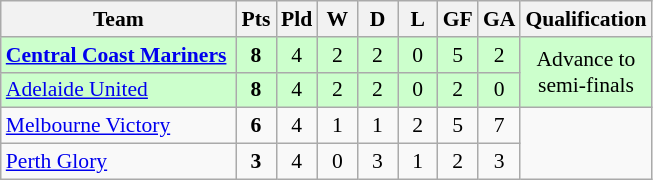<table class="wikitable" style="font-size:90%; text-align:center;">
<tr>
<th width=150>Team</th>
<th width=20>Pts</th>
<th width=20>Pld</th>
<th width=20>W</th>
<th width=20>D</th>
<th width=20>L</th>
<th width=20>GF</th>
<th width=20>GA</th>
<th width=80>Qualification</th>
</tr>
<tr style="background:#ccffcc;">
<td style="text-align:left;"><strong><a href='#'>Central Coast Mariners</a></strong></td>
<td><strong>8</strong></td>
<td>4</td>
<td>2</td>
<td>2</td>
<td>0</td>
<td>5</td>
<td>2</td>
<td rowspan=2>Advance to semi-finals</td>
</tr>
<tr style="background:#ccffcc;">
<td style="text-align:left;"><a href='#'>Adelaide United</a></td>
<td><strong>8</strong></td>
<td>4</td>
<td>2</td>
<td>2</td>
<td>0</td>
<td>2</td>
<td>0</td>
</tr>
<tr>
<td style="text-align:left;"><a href='#'>Melbourne Victory</a></td>
<td><strong>6</strong></td>
<td>4</td>
<td>1</td>
<td>1</td>
<td>2</td>
<td>5</td>
<td>7</td>
</tr>
<tr>
<td style="text-align:left;"><a href='#'>Perth Glory</a></td>
<td><strong>3</strong></td>
<td>4</td>
<td>0</td>
<td>3</td>
<td>1</td>
<td>2</td>
<td>3</td>
</tr>
</table>
